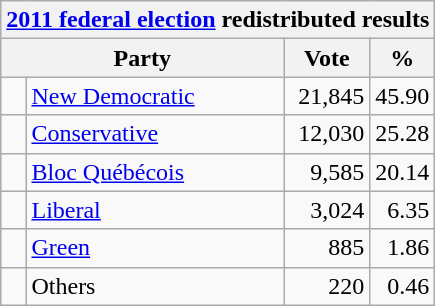<table class="wikitable">
<tr>
<th colspan="4"><a href='#'>2011 federal election</a> redistributed results</th>
</tr>
<tr>
<th bgcolor="#DDDDFF" width="130px" colspan="2">Party</th>
<th bgcolor="#DDDDFF" width="50px">Vote</th>
<th bgcolor="#DDDDFF" width="30px">%</th>
</tr>
<tr>
<td> </td>
<td><a href='#'>New Democratic</a></td>
<td align=right>21,845</td>
<td align=right>45.90</td>
</tr>
<tr>
<td> </td>
<td><a href='#'>Conservative</a></td>
<td align=right>12,030</td>
<td align=right>25.28</td>
</tr>
<tr>
<td> </td>
<td><a href='#'>Bloc Québécois</a></td>
<td align=right>9,585</td>
<td align=right>20.14</td>
</tr>
<tr>
<td> </td>
<td><a href='#'>Liberal</a></td>
<td align=right>3,024</td>
<td align=right>6.35</td>
</tr>
<tr>
<td> </td>
<td><a href='#'>Green</a></td>
<td align=right>885</td>
<td align=right>1.86</td>
</tr>
<tr>
<td> </td>
<td>Others</td>
<td align=right>220</td>
<td align=right>0.46</td>
</tr>
</table>
